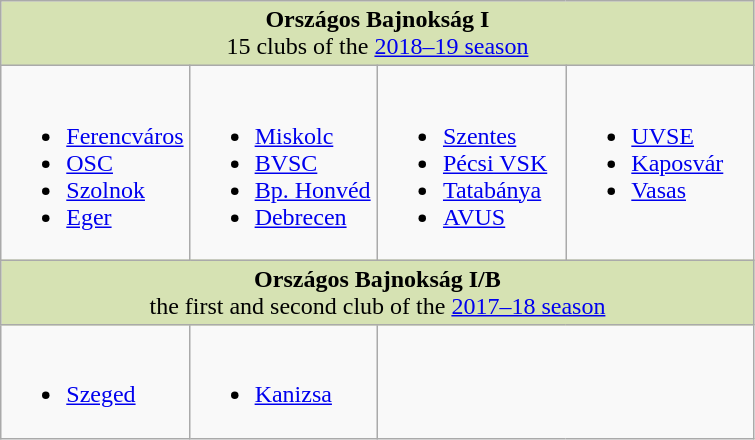<table class="wikitable">
<tr style="background:#D6E2B3; text-align:center; vertical-align:top;">
<td colspan="4"><strong>Országos Bajnokság I</strong><br>15 clubs of the <a href='#'>2018–19 season</a></td>
</tr>
<tr style="vertical-align:top">
<td style="width:25%"><br><ul><li> <a href='#'>Ferencváros</a></li><li> <a href='#'>OSC</a></li><li> <a href='#'>Szolnok</a></li><li> <a href='#'>Eger</a></li></ul></td>
<td style="width:25%"><br><ul><li> <a href='#'>Miskolc</a></li><li> <a href='#'>BVSC</a></li><li> <a href='#'>Bp. Honvéd</a></li><li> <a href='#'>Debrecen</a></li></ul></td>
<td style="width:25%"><br><ul><li> <a href='#'>Szentes</a></li><li> <a href='#'>Pécsi VSK</a></li><li> <a href='#'>Tatabánya</a></li><li> <a href='#'>AVUS</a></li></ul></td>
<td style="width:25%"><br><ul><li> <a href='#'>UVSE</a></li><li> <a href='#'>Kaposvár</a></li><li> <a href='#'>Vasas</a></li></ul></td>
</tr>
<tr style="background:#D6E2B3; text-align:center;">
<td colspan="4"><strong>Országos Bajnokság I/B</strong><br>the first and second club of the <a href='#'>2017–18 season</a></td>
</tr>
<tr style="vertical-align:top">
<td><br><ul><li> <a href='#'>Szeged</a></li></ul></td>
<td><br><ul><li> <a href='#'>Kanizsa</a></li></ul></td>
<td colspan="2"></td>
</tr>
</table>
